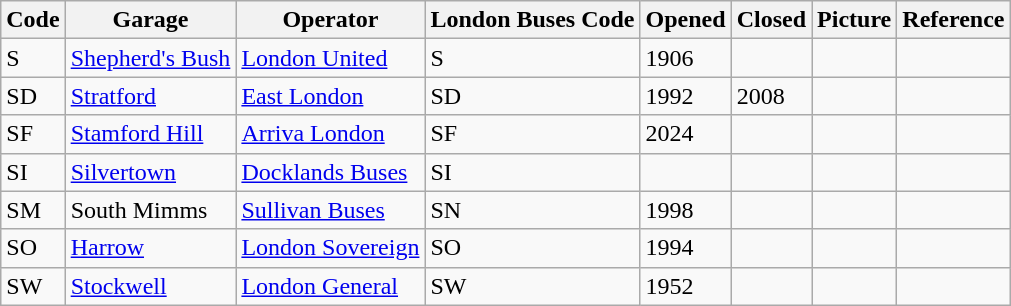<table class="wikitable">
<tr>
<th>Code</th>
<th>Garage</th>
<th>Operator</th>
<th>London Buses Code</th>
<th>Opened</th>
<th>Closed</th>
<th>Picture</th>
<th>Reference</th>
</tr>
<tr>
<td>S</td>
<td><a href='#'>Shepherd's Bush</a></td>
<td><a href='#'>London United</a></td>
<td>S</td>
<td>1906</td>
<td></td>
<td></td>
<td></td>
</tr>
<tr>
<td>SD</td>
<td><a href='#'>Stratford</a></td>
<td><a href='#'>East London</a></td>
<td>SD</td>
<td>1992</td>
<td>2008</td>
<td></td>
<td></td>
</tr>
<tr>
<td>SF</td>
<td><a href='#'>Stamford Hill</a></td>
<td><a href='#'>Arriva London</a></td>
<td>SF</td>
<td>2024</td>
<td></td>
<td></td>
</tr>
<tr>
<td>SI</td>
<td><a href='#'>Silvertown</a></td>
<td><a href='#'>Docklands Buses</a></td>
<td>SI</td>
<td></td>
<td></td>
<td></td>
<td></td>
</tr>
<tr>
<td>SM</td>
<td>South Mimms</td>
<td><a href='#'>Sullivan Buses</a></td>
<td>SN</td>
<td>1998</td>
<td></td>
<td></td>
<td></td>
</tr>
<tr>
<td>SO</td>
<td><a href='#'>Harrow</a></td>
<td><a href='#'>London Sovereign</a></td>
<td>SO</td>
<td>1994</td>
<td></td>
<td></td>
<td></td>
</tr>
<tr>
<td>SW</td>
<td><a href='#'>Stockwell</a></td>
<td><a href='#'>London General</a></td>
<td>SW</td>
<td>1952</td>
<td></td>
<td></td>
<td></td>
</tr>
</table>
